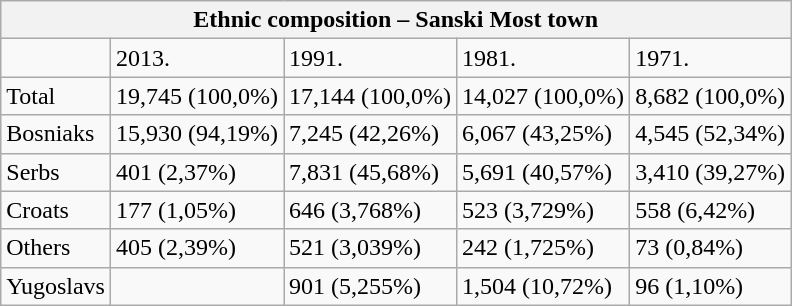<table class="wikitable">
<tr>
<th colspan="9">Ethnic composition – Sanski Most town</th>
</tr>
<tr>
<td></td>
<td>2013.</td>
<td>1991.</td>
<td>1981.</td>
<td>1971.</td>
</tr>
<tr>
<td>Total</td>
<td>19,745 (100,0%)</td>
<td>17,144 (100,0%)</td>
<td>14,027 (100,0%)</td>
<td>8,682 (100,0%)</td>
</tr>
<tr>
<td>Bosniaks</td>
<td>15,930 (94,19%)</td>
<td>7,245 (42,26%)</td>
<td>6,067 (43,25%)</td>
<td>4,545 (52,34%)</td>
</tr>
<tr>
<td>Serbs</td>
<td>401 (2,37%)</td>
<td>7,831 (45,68%)</td>
<td>5,691 (40,57%)</td>
<td>3,410 (39,27%)</td>
</tr>
<tr>
<td>Croats</td>
<td>177 (1,05%)</td>
<td>646 (3,768%)</td>
<td>523 (3,729%)</td>
<td>558 (6,42%)</td>
</tr>
<tr>
<td>Others</td>
<td>405 (2,39%)</td>
<td>521 (3,039%)</td>
<td>242 (1,725%)</td>
<td>73 (0,84%)</td>
</tr>
<tr>
<td>Yugoslavs</td>
<td></td>
<td>901 (5,255%)</td>
<td>1,504 (10,72%)</td>
<td>96 (1,10%)</td>
</tr>
</table>
